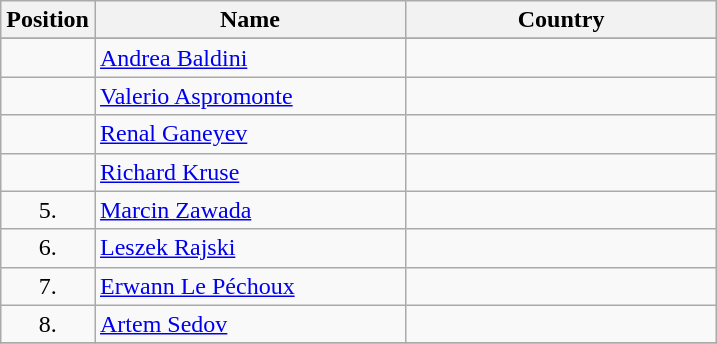<table class="wikitable">
<tr>
<th width="20">Position</th>
<th width="200">Name</th>
<th width="200">Country</th>
</tr>
<tr>
</tr>
<tr>
<td align="center"></td>
<td><a href='#'>Andrea Baldini</a></td>
<td></td>
</tr>
<tr>
<td align="center"></td>
<td><a href='#'>Valerio Aspromonte</a></td>
<td></td>
</tr>
<tr>
<td align="center"></td>
<td><a href='#'>Renal Ganeyev</a></td>
<td></td>
</tr>
<tr>
<td align="center"></td>
<td><a href='#'>Richard Kruse</a></td>
<td></td>
</tr>
<tr>
<td align="center">5.</td>
<td><a href='#'>Marcin Zawada</a></td>
<td></td>
</tr>
<tr>
<td align="center">6.</td>
<td><a href='#'>Leszek Rajski</a></td>
<td></td>
</tr>
<tr>
<td align="center">7.</td>
<td><a href='#'>Erwann Le Péchoux</a></td>
<td></td>
</tr>
<tr>
<td align="center">8.</td>
<td><a href='#'>Artem Sedov</a></td>
<td></td>
</tr>
<tr>
</tr>
</table>
